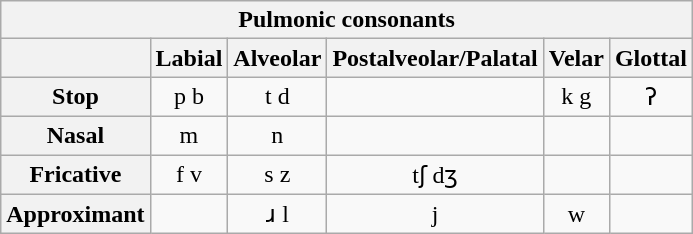<table class="wikitable" style="text-align: center;">
<tr>
<th colspan="17">Pulmonic consonants</th>
</tr>
<tr>
<th></th>
<th>Labial</th>
<th>Alveolar</th>
<th>Postalveolar/Palatal</th>
<th>Velar</th>
<th>Glottal</th>
</tr>
<tr>
<th>Stop</th>
<td>p b</td>
<td>t d</td>
<td></td>
<td>k g</td>
<td>ʔ</td>
</tr>
<tr>
<th>Nasal</th>
<td>m</td>
<td>n</td>
<td></td>
<td></td>
<td></td>
</tr>
<tr>
<th>Fricative</th>
<td>f v</td>
<td>s z</td>
<td>tʃ dʒ</td>
<td></td>
<td></td>
</tr>
<tr>
<th>Approximant</th>
<td></td>
<td>ɹ l</td>
<td>j</td>
<td>w</td>
<td></td>
</tr>
</table>
